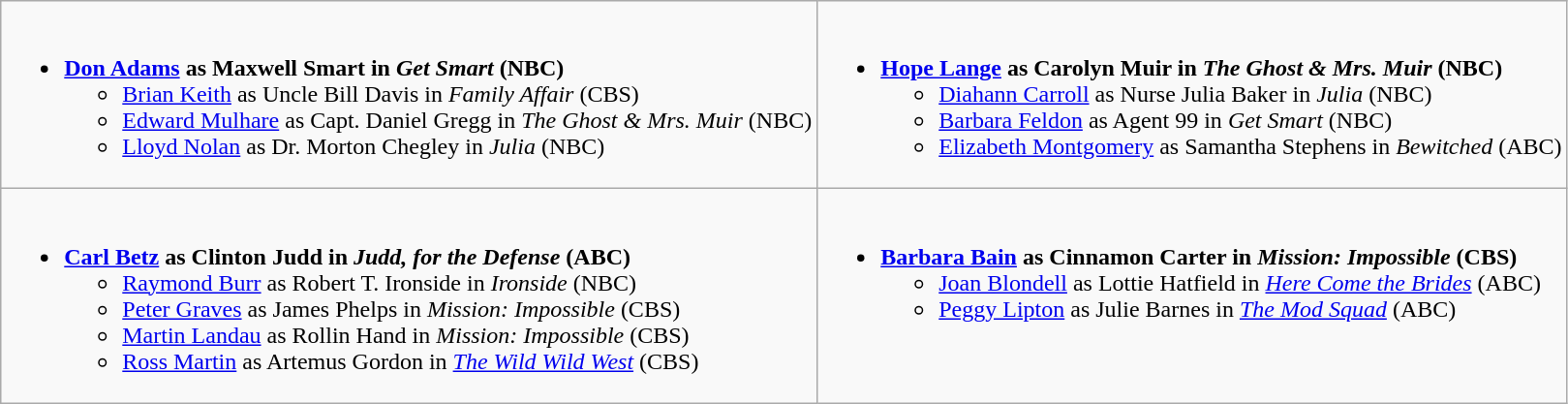<table class="wikitable">
<tr>
<td style="vertical-align:top;"><br><ul><li><strong><a href='#'>Don Adams</a> as Maxwell Smart in <em>Get Smart</em> (NBC)</strong><ul><li><a href='#'>Brian Keith</a> as Uncle Bill Davis in <em>Family Affair</em> (CBS)</li><li><a href='#'>Edward Mulhare</a> as Capt. Daniel Gregg in <em>The Ghost & Mrs. Muir</em> (NBC)</li><li><a href='#'>Lloyd Nolan</a> as Dr. Morton Chegley in <em>Julia</em> (NBC)</li></ul></li></ul></td>
<td style="vertical-align:top;"><br><ul><li><strong><a href='#'>Hope Lange</a> as Carolyn Muir in <em>The Ghost & Mrs. Muir</em> (NBC)</strong><ul><li><a href='#'>Diahann Carroll</a> as Nurse Julia Baker in <em>Julia</em> (NBC)</li><li><a href='#'>Barbara Feldon</a> as Agent 99 in <em>Get Smart</em> (NBC)</li><li><a href='#'>Elizabeth Montgomery</a> as Samantha Stephens in <em>Bewitched</em> (ABC)</li></ul></li></ul></td>
</tr>
<tr>
<td style="vertical-align:top;"><br><ul><li><strong><a href='#'>Carl Betz</a> as Clinton Judd in <em>Judd, for the Defense</em> (ABC)</strong><ul><li><a href='#'>Raymond Burr</a> as Robert T. Ironside in <em>Ironside</em> (NBC)</li><li><a href='#'>Peter Graves</a> as James Phelps in <em>Mission: Impossible</em> (CBS)</li><li><a href='#'>Martin Landau</a> as Rollin Hand in <em>Mission: Impossible</em> (CBS)</li><li><a href='#'>Ross Martin</a> as Artemus Gordon in <em><a href='#'>The Wild Wild West</a></em> (CBS)</li></ul></li></ul></td>
<td style="vertical-align:top;"><br><ul><li><strong><a href='#'>Barbara Bain</a> as Cinnamon Carter in <em>Mission: Impossible</em> (CBS)</strong><ul><li><a href='#'>Joan Blondell</a> as Lottie Hatfield in <em><a href='#'>Here Come the Brides</a></em> (ABC)</li><li><a href='#'>Peggy Lipton</a> as Julie Barnes in <em><a href='#'>The Mod Squad</a></em> (ABC)</li></ul></li></ul></td>
</tr>
</table>
